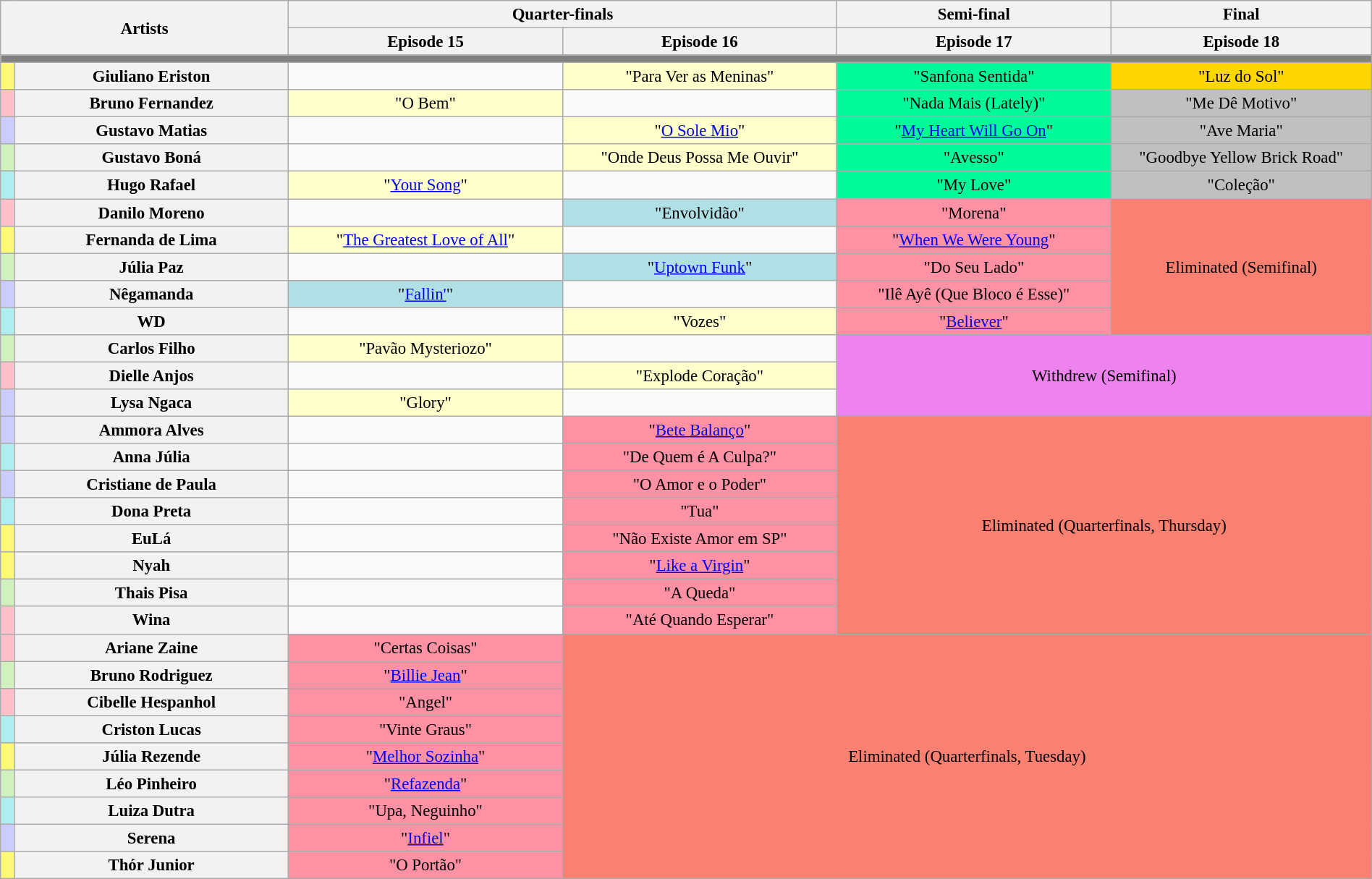<table class="wikitable" style="text-align:center; font-size:95%; width:100%">
<tr>
<th colspan="2" rowspan="2" style="width:21%">Artists</th>
<th colspan="2">Quarter-finals</th>
<th>Semi-final</th>
<th>Final</th>
</tr>
<tr>
<th style="width:20%">Episode 15<br></th>
<th style="width:20%">Episode 16<br></th>
<th style="width:20%">Episode 17<br></th>
<th style="width:20%">Episode 18<br></th>
</tr>
<tr>
<th colspan="7" style="background:gray"></th>
</tr>
<tr>
<th style="background:#fffa73"></th>
<th>Giuliano Eriston</th>
<td></td>
<td style="background:#FFFFCC">"Para Ver as Meninas"</td>
<td style="background:#00fa9a">"Sanfona Sentida" </td>
<td style="background: gold">"Luz do Sol"</td>
</tr>
<tr>
<th style="background: pink"></th>
<th>Bruno Fernandez</th>
<td style="background:#FFFFCC">"O Bem"</td>
<td></td>
<td style="background:#00fa9a">"Nada Mais (Lately)" </td>
<td style="background: silver">"Me Dê Motivo"</td>
</tr>
<tr>
<th style="background:#ccccff"></th>
<th>Gustavo Matias</th>
<td></td>
<td style="background:#FFFFCC">"<a href='#'>O Sole Mio</a>"</td>
<td style="background:#00fa9a">"<a href='#'>My Heart Will Go On</a>" </td>
<td style="background: silver">"Ave Maria"</td>
</tr>
<tr>
<th style="background:#d0f0c0"></th>
<th>Gustavo Boná</th>
<td></td>
<td style="background:#FFFFCC">"Onde Deus Possa Me Ouvir"</td>
<td style="background:#00fa9a">"Avesso" </td>
<td style="background: silver">"Goodbye Yellow Brick Road"</td>
</tr>
<tr>
<th style="background:#afeeee"></th>
<th>Hugo Rafael</th>
<td style="background:#FFFFCC">"<a href='#'>Your Song</a>"</td>
<td></td>
<td style="background:#00fa9a">"My Love" </td>
<td style="background: silver">"Coleção"</td>
</tr>
<tr>
<th style="background: pink"></th>
<th>Danilo Moreno</th>
<td></td>
<td bgcolor="#b0e0e6">"Envolvidão"</td>
<td style="background:#FF91A4">"Morena" </td>
<td style="background: salmon" rowspan="5" colspan="2">Eliminated (Semifinal)</td>
</tr>
<tr>
<th style="background:#fffa73"></th>
<th>Fernanda de Lima</th>
<td style="background:#FFFFCC">"<a href='#'>The Greatest Love of All</a>"</td>
<td></td>
<td style="background:#FF91A4">"<a href='#'>When We Were Young</a>" </td>
</tr>
<tr>
<th style="background:#d0f0c0"></th>
<th>Júlia Paz</th>
<td></td>
<td bgcolor="#b0e0e6">"<a href='#'>Uptown Funk</a>"</td>
<td style="background:#FF91A4">"Do Seu Lado" </td>
</tr>
<tr>
<th style="background:#ccccff"></th>
<th>Nêgamanda</th>
<td bgcolor="#b0e0e6">"<a href='#'>Fallin'</a>"</td>
<td></td>
<td style="background:#FF91A4">"Ilê Ayê (Que Bloco é Esse)" </td>
</tr>
<tr>
<th style="background:#afeeee"></th>
<th>WD</th>
<td></td>
<td style="background:#FFFFCC">"Vozes"</td>
<td style="background:#FF91A4">"<a href='#'>Believer</a>" </td>
</tr>
<tr>
<th style="background:#d0f0c0"></th>
<th>Carlos Filho</th>
<td style="background:#FFFFCC">"Pavão Mysteriozo"</td>
<td></td>
<td style="background: violet" rowspan="3" colspan="2">Withdrew (Semifinal)</td>
</tr>
<tr>
<th style="background: pink"></th>
<th>Dielle Anjos</th>
<td></td>
<td style="background:#FFFFCC">"Explode Coração"</td>
</tr>
<tr>
<th style="background:#ccccff"></th>
<th>Lysa Ngaca</th>
<td style="background:#FFFFCC">"Glory"</td>
<td></td>
</tr>
<tr>
<th style="background:#ccccff; width:01%"></th>
<th>Ammora Alves</th>
<td></td>
<td style="background:#FF91A4">"<a href='#'>Bete Balanço</a>"</td>
<td colspan="2" rowspan="8" style="background: salmon">Eliminated (Quarterfinals, Thursday)</td>
</tr>
<tr>
<th style="background:#afeeee"></th>
<th>Anna Júlia</th>
<td></td>
<td style="background:#FF91A4">"De Quem é A Culpa?"</td>
</tr>
<tr>
<th style="background:#ccccff"></th>
<th>Cristiane de Paula</th>
<td></td>
<td style="background:#FF91A4">"O Amor e o Poder"</td>
</tr>
<tr>
<th style="background:#afeeee"></th>
<th>Dona Preta</th>
<td></td>
<td style="background:#FF91A4">"Tua"</td>
</tr>
<tr>
<th style="background:#fffa73"></th>
<th>EuLá</th>
<td></td>
<td style="background:#FF91A4">"Não Existe Amor em SP"</td>
</tr>
<tr>
<th style="background:#fffa73"></th>
<th>Nyah</th>
<td></td>
<td style="background:#FF91A4">"<a href='#'>Like a Virgin</a>"</td>
</tr>
<tr>
<th style="background:#d0f0c0"></th>
<th>Thais Pisa</th>
<td></td>
<td style="background:#FF91A4">"A Queda"</td>
</tr>
<tr>
<th style="background: pink"></th>
<th>Wina</th>
<td></td>
<td style="background:#FF91A4">"Até Quando Esperar"</td>
</tr>
<tr>
<th style="background: pink"></th>
<th>Ariane Zaine</th>
<td style="background:#FF91A4">"Certas Coisas"</td>
<td colspan="3" rowspan="9" style="background: salmon">Eliminated (Quarterfinals, Tuesday)</td>
</tr>
<tr>
<th style="background:#d0f0c0"></th>
<th>Bruno Rodriguez</th>
<td style="background:#FF91A4">"<a href='#'>Billie Jean</a>"</td>
</tr>
<tr>
<th style="background: pink"></th>
<th>Cibelle Hespanhol</th>
<td style="background:#FF91A4">"Angel"</td>
</tr>
<tr>
<th style="background:#afeeee"></th>
<th>Criston Lucas</th>
<td style="background:#FF91A4">"Vinte Graus"</td>
</tr>
<tr>
<th style="background:#fffa73"></th>
<th>Júlia Rezende</th>
<td style="background:#FF91A4">"<a href='#'>Melhor Sozinha</a>"</td>
</tr>
<tr>
<th style="background:#d0f0c0"></th>
<th>Léo Pinheiro</th>
<td style="background:#FF91A4">"<a href='#'>Refazenda</a>"</td>
</tr>
<tr>
<th style="background:#afeeee"></th>
<th>Luiza Dutra</th>
<td style="background:#FF91A4">"Upa, Neguinho"</td>
</tr>
<tr>
<th style="background:#ccccff"></th>
<th>Serena</th>
<td style="background:#FF91A4">"<a href='#'>Infiel</a>"</td>
</tr>
<tr>
<th style="background:#fffa73"></th>
<th>Thór Junior</th>
<td style="background:#FF91A4">"O Portão"</td>
</tr>
</table>
